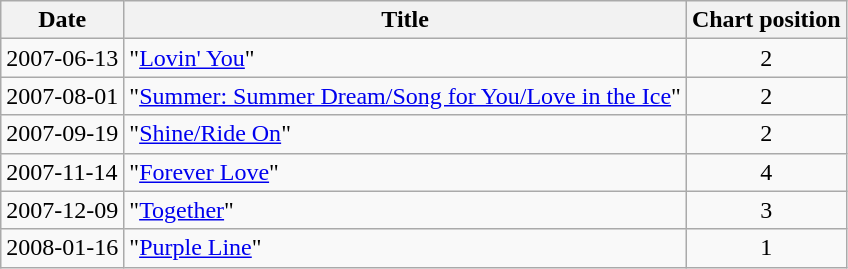<table class="wikitable">
<tr>
<th>Date</th>
<th>Title</th>
<th>Chart position</th>
</tr>
<tr>
<td>2007-06-13</td>
<td>"<a href='#'>Lovin' You</a>"</td>
<td align="center">2</td>
</tr>
<tr>
<td>2007-08-01</td>
<td>"<a href='#'>Summer: Summer Dream/Song for You/Love in the Ice</a>"</td>
<td align="center">2</td>
</tr>
<tr>
<td>2007-09-19</td>
<td>"<a href='#'>Shine/Ride On</a>"</td>
<td align="center">2</td>
</tr>
<tr>
<td>2007-11-14</td>
<td>"<a href='#'>Forever Love</a>"</td>
<td align="center">4</td>
</tr>
<tr>
<td>2007-12-09</td>
<td>"<a href='#'>Together</a>"</td>
<td align="center">3</td>
</tr>
<tr>
<td>2008-01-16</td>
<td>"<a href='#'>Purple Line</a>"</td>
<td align="center">1</td>
</tr>
</table>
